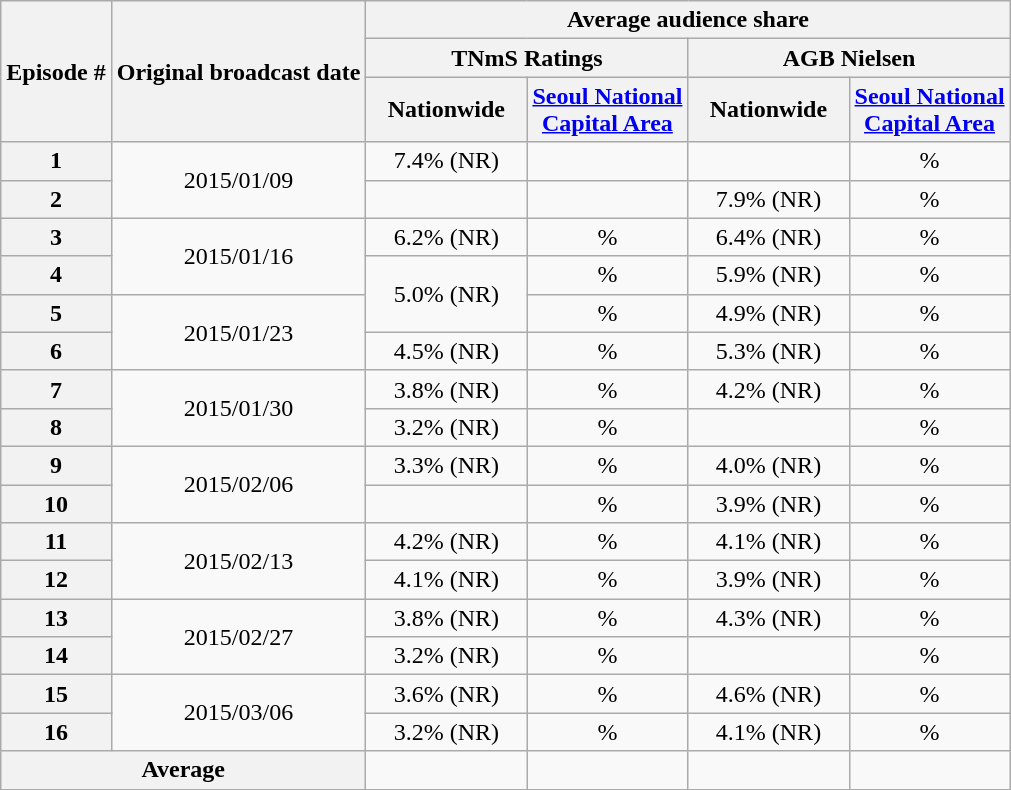<table class=wikitable style="text-align:center">
<tr>
<th rowspan="3">Episode #</th>
<th rowspan="3">Original broadcast date</th>
<th colspan="4">Average audience share</th>
</tr>
<tr>
<th colspan="2">TNmS Ratings </th>
<th colspan="2">AGB Nielsen </th>
</tr>
<tr>
<th width=100>Nationwide</th>
<th width=100><a href='#'>Seoul National Capital Area</a></th>
<th width=100>Nationwide</th>
<th width=100><a href='#'>Seoul National Capital Area</a></th>
</tr>
<tr align=center>
<th>1</th>
<td rowspan="2">2015/01/09</td>
<td>7.4% (NR)</td>
<td></td>
<td></td>
<td>%</td>
</tr>
<tr align=center>
<th>2</th>
<td></td>
<td></td>
<td>7.9% (NR)</td>
<td>%</td>
</tr>
<tr align=center>
<th>3</th>
<td rowspan="2">2015/01/16</td>
<td>6.2% (NR)</td>
<td>%</td>
<td>6.4% (NR)</td>
<td>%</td>
</tr>
<tr align=center>
<th>4</th>
<td rowspan=2>5.0% (NR)</td>
<td>%</td>
<td>5.9% (NR)</td>
<td>%</td>
</tr>
<tr align=center>
<th>5</th>
<td rowspan="2">2015/01/23</td>
<td>%</td>
<td>4.9% (NR)</td>
<td>%</td>
</tr>
<tr align=center>
<th>6</th>
<td>4.5% (NR)</td>
<td>%</td>
<td>5.3% (NR)</td>
<td>%</td>
</tr>
<tr align=center>
<th>7</th>
<td rowspan="2">2015/01/30</td>
<td>3.8% (NR)</td>
<td>%</td>
<td>4.2% (NR)</td>
<td>%</td>
</tr>
<tr align=center>
<th>8</th>
<td>3.2% (NR)</td>
<td>%</td>
<td></td>
<td>%</td>
</tr>
<tr align=center>
<th>9</th>
<td rowspan="2">2015/02/06</td>
<td>3.3% (NR)</td>
<td>%</td>
<td>4.0% (NR)</td>
<td>%</td>
</tr>
<tr align=center>
<th>10</th>
<td></td>
<td>%</td>
<td>3.9% (NR)</td>
<td>%</td>
</tr>
<tr align=center>
<th>11</th>
<td rowspan="2">2015/02/13</td>
<td>4.2% (NR)</td>
<td>%</td>
<td>4.1% (NR)</td>
<td>%</td>
</tr>
<tr align=center>
<th>12</th>
<td>4.1% (NR)</td>
<td>%</td>
<td>3.9% (NR)</td>
<td>%</td>
</tr>
<tr align=center>
<th>13</th>
<td rowspan="2">2015/02/27</td>
<td>3.8% (NR)</td>
<td>%</td>
<td>4.3% (NR)</td>
<td>%</td>
</tr>
<tr align=center>
<th>14</th>
<td>3.2% (NR)</td>
<td>%</td>
<td></td>
<td>%</td>
</tr>
<tr align=center>
<th>15</th>
<td rowspan="2">2015/03/06</td>
<td>3.6% (NR)</td>
<td>%</td>
<td>4.6% (NR)</td>
<td>%</td>
</tr>
<tr align=center>
<th>16</th>
<td>3.2% (NR)</td>
<td>%</td>
<td>4.1% (NR)</td>
<td>%</td>
</tr>
<tr align=center>
<th colspan=2>Average</th>
<td></td>
<td></td>
<td></td>
<td></td>
</tr>
</table>
